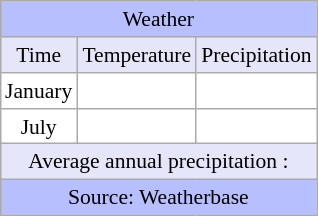<table class="wikitable" style="float: right; clear:right; margin-left:1em; font-size: 90%;">
<tr style="text-align:center;background-color:#B8BFFE">
<td colspan="3">Weather</td>
</tr>
<tr style="text-align:center;background-color:lavender">
<td>Time</td>
<td>Temperature</td>
<td>Precipitation</td>
</tr>
<tr style="text-align:center;background-color:#ffffff">
<td>January</td>
<td></td>
<td></td>
</tr>
<tr style="text-align:center;background-color:#ffffff">
<td>July</td>
<td></td>
<td></td>
</tr>
<tr style="text-align:center;background-color:lavender">
<td colspan="3">Average annual precipitation : </td>
</tr>
<tr style="text-align:center;background-color:#B8BFFE">
<td colspan="3">Source: Weatherbase</td>
</tr>
</table>
